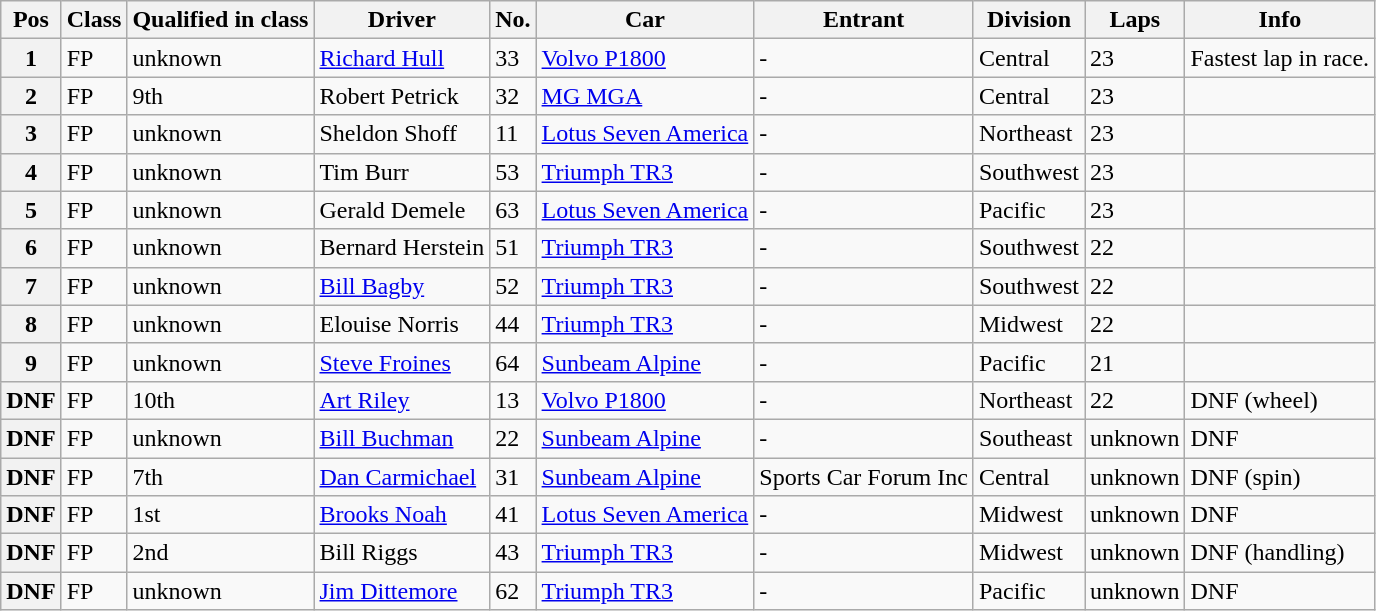<table class="wikitable">
<tr>
<th>Pos</th>
<th>Class</th>
<th>Qualified in class</th>
<th>Driver</th>
<th>No.</th>
<th>Car</th>
<th>Entrant</th>
<th>Division</th>
<th>Laps</th>
<th>Info</th>
</tr>
<tr>
<th>1</th>
<td>FP</td>
<td>unknown</td>
<td> <a href='#'>Richard Hull</a></td>
<td>33</td>
<td><a href='#'>Volvo P1800</a></td>
<td>-</td>
<td>Central</td>
<td>23</td>
<td>Fastest lap in race.</td>
</tr>
<tr>
<th>2</th>
<td>FP</td>
<td>9th</td>
<td> Robert Petrick</td>
<td>32</td>
<td><a href='#'>MG MGA</a></td>
<td>-</td>
<td>Central</td>
<td>23</td>
<td></td>
</tr>
<tr>
<th>3</th>
<td>FP</td>
<td>unknown</td>
<td> Sheldon Shoff</td>
<td>11</td>
<td><a href='#'>Lotus Seven America</a></td>
<td>-</td>
<td>Northeast</td>
<td>23</td>
<td></td>
</tr>
<tr>
<th>4</th>
<td>FP</td>
<td>unknown</td>
<td> Tim Burr</td>
<td>53</td>
<td><a href='#'>Triumph TR3</a></td>
<td>-</td>
<td>Southwest</td>
<td>23</td>
<td></td>
</tr>
<tr>
<th>5</th>
<td>FP</td>
<td>unknown</td>
<td> Gerald Demele</td>
<td>63</td>
<td><a href='#'>Lotus Seven America</a></td>
<td>-</td>
<td>Pacific</td>
<td>23</td>
<td></td>
</tr>
<tr>
<th>6</th>
<td>FP</td>
<td>unknown</td>
<td> Bernard Herstein</td>
<td>51</td>
<td><a href='#'>Triumph TR3</a></td>
<td>-</td>
<td>Southwest</td>
<td>22</td>
<td></td>
</tr>
<tr>
<th>7</th>
<td>FP</td>
<td>unknown</td>
<td> <a href='#'>Bill Bagby</a></td>
<td>52</td>
<td><a href='#'>Triumph TR3</a></td>
<td>-</td>
<td>Southwest</td>
<td>22</td>
<td></td>
</tr>
<tr>
<th>8</th>
<td>FP</td>
<td>unknown</td>
<td> Elouise Norris</td>
<td>44</td>
<td><a href='#'>Triumph TR3</a></td>
<td>-</td>
<td>Midwest</td>
<td>22</td>
<td></td>
</tr>
<tr>
<th>9</th>
<td>FP</td>
<td>unknown</td>
<td> <a href='#'>Steve Froines</a></td>
<td>64</td>
<td><a href='#'>Sunbeam Alpine</a></td>
<td>-</td>
<td>Pacific</td>
<td>21</td>
<td></td>
</tr>
<tr>
<th>DNF</th>
<td>FP</td>
<td>10th</td>
<td> <a href='#'>Art Riley</a></td>
<td>13</td>
<td><a href='#'>Volvo P1800</a></td>
<td>-</td>
<td>Northeast</td>
<td>22</td>
<td>DNF (wheel)</td>
</tr>
<tr>
<th>DNF</th>
<td>FP</td>
<td>unknown</td>
<td> <a href='#'>Bill Buchman</a></td>
<td>22</td>
<td><a href='#'>Sunbeam Alpine</a></td>
<td>-</td>
<td>Southeast</td>
<td>unknown</td>
<td>DNF</td>
</tr>
<tr>
<th>DNF</th>
<td>FP</td>
<td>7th</td>
<td> <a href='#'>Dan Carmichael</a></td>
<td>31</td>
<td><a href='#'>Sunbeam Alpine</a></td>
<td>Sports Car Forum Inc</td>
<td>Central</td>
<td>unknown</td>
<td>DNF (spin)</td>
</tr>
<tr>
<th>DNF</th>
<td>FP</td>
<td>1st</td>
<td> <a href='#'>Brooks Noah</a></td>
<td>41</td>
<td><a href='#'>Lotus Seven America</a></td>
<td>-</td>
<td>Midwest</td>
<td>unknown</td>
<td>DNF</td>
</tr>
<tr>
<th>DNF</th>
<td>FP</td>
<td>2nd</td>
<td> Bill Riggs</td>
<td>43</td>
<td><a href='#'>Triumph TR3</a></td>
<td>-</td>
<td>Midwest</td>
<td>unknown</td>
<td>DNF (handling)</td>
</tr>
<tr>
<th>DNF</th>
<td>FP</td>
<td>unknown</td>
<td> <a href='#'>Jim Dittemore</a></td>
<td>62</td>
<td><a href='#'>Triumph TR3</a></td>
<td>-</td>
<td>Pacific</td>
<td>unknown</td>
<td>DNF</td>
</tr>
</table>
